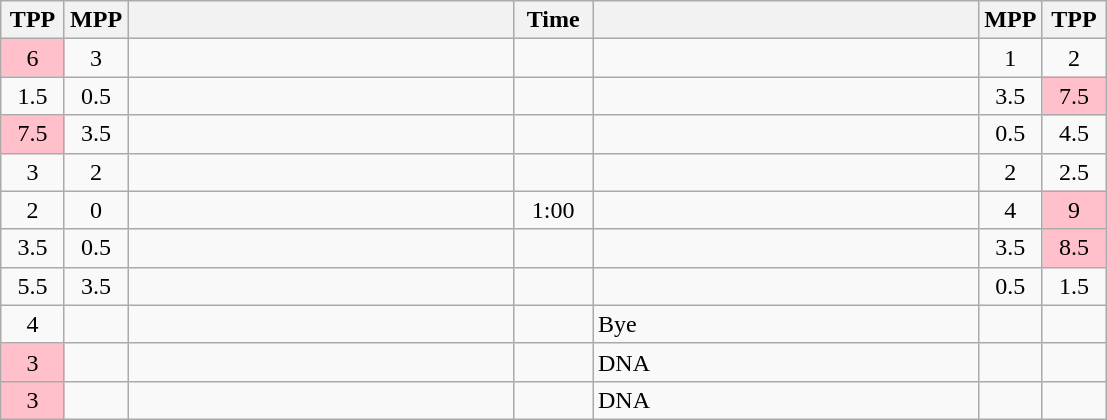<table class="wikitable" style="text-align: center;" |>
<tr>
<th width="35">TPP</th>
<th width="35">MPP</th>
<th width="250"></th>
<th width="45">Time</th>
<th width="250"></th>
<th width="35">MPP</th>
<th width="35">TPP</th>
</tr>
<tr>
<td bgcolor=pink>6</td>
<td>3</td>
<td style="text-align:left;"></td>
<td></td>
<td style="text-align:left;"><strong></strong></td>
<td>1</td>
<td>2</td>
</tr>
<tr>
<td>1.5</td>
<td>0.5</td>
<td style="text-align:left;"><strong></strong></td>
<td></td>
<td style="text-align:left;"></td>
<td>3.5</td>
<td bgcolor=pink>7.5</td>
</tr>
<tr>
<td bgcolor=pink>7.5</td>
<td>3.5</td>
<td style="text-align:left;"></td>
<td></td>
<td style="text-align:left;"><strong></strong></td>
<td>0.5</td>
<td>4.5</td>
</tr>
<tr>
<td>3</td>
<td>2</td>
<td style="text-align:left;"></td>
<td></td>
<td style="text-align:left;"></td>
<td>2</td>
<td>2.5</td>
</tr>
<tr>
<td>2</td>
<td>0</td>
<td style="text-align:left;"><strong></strong></td>
<td>1:00</td>
<td style="text-align:left;"></td>
<td>4</td>
<td bgcolor=pink>9</td>
</tr>
<tr>
<td>3.5</td>
<td>0.5</td>
<td style="text-align:left;"><strong></strong></td>
<td></td>
<td style="text-align:left;"></td>
<td>3.5</td>
<td bgcolor=pink>8.5</td>
</tr>
<tr>
<td>5.5</td>
<td>3.5</td>
<td style="text-align:left;"></td>
<td></td>
<td style="text-align:left;"><strong></strong></td>
<td>0.5</td>
<td>1.5</td>
</tr>
<tr>
<td>4</td>
<td></td>
<td style="text-align:left;"><strong></strong></td>
<td></td>
<td style="text-align:left;">Bye</td>
<td></td>
<td></td>
</tr>
<tr>
<td bgcolor=pink>3</td>
<td></td>
<td style="text-align:left;"></td>
<td></td>
<td style="text-align:left;">DNA</td>
<td></td>
<td></td>
</tr>
<tr>
<td bgcolor=pink>3</td>
<td></td>
<td style="text-align:left;"></td>
<td></td>
<td style="text-align:left;">DNA</td>
<td></td>
<td></td>
</tr>
</table>
